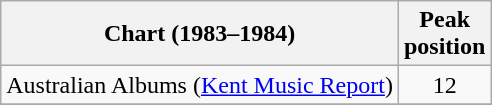<table class="wikitable sortable">
<tr>
<th scope="col">Chart (1983–1984)</th>
<th scope="col">Peak<br>position</th>
</tr>
<tr>
<td>Australian Albums (<a href='#'>Kent Music Report</a>)</td>
<td align="center">12</td>
</tr>
<tr>
</tr>
<tr>
</tr>
<tr>
</tr>
<tr>
</tr>
<tr>
</tr>
<tr>
</tr>
<tr>
</tr>
<tr>
</tr>
</table>
